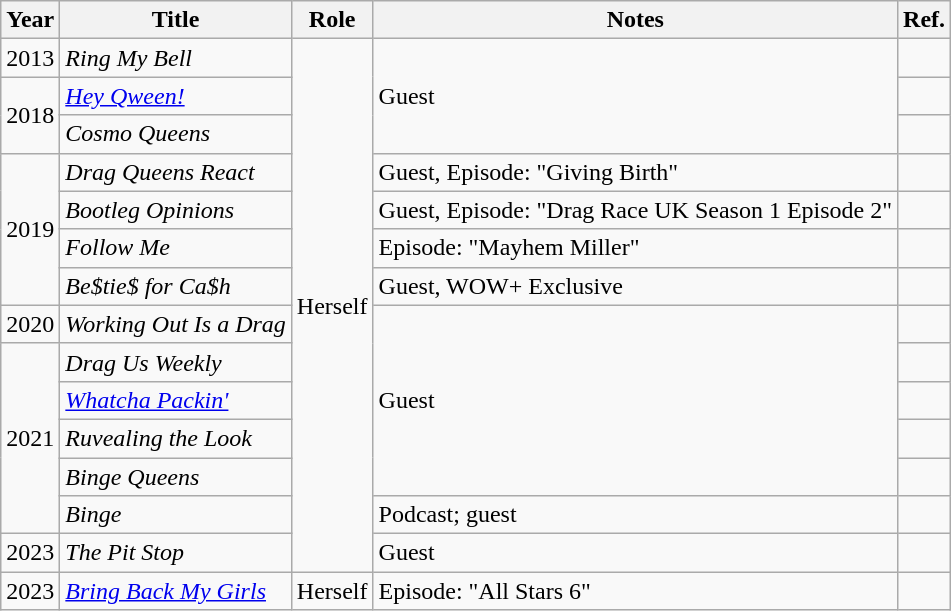<table class="wikitable">
<tr>
<th>Year</th>
<th>Title</th>
<th>Role</th>
<th>Notes</th>
<th>Ref.</th>
</tr>
<tr>
<td>2013</td>
<td><em>Ring My Bell</em></td>
<td rowspan="14">Herself</td>
<td rowspan="3">Guest</td>
<td></td>
</tr>
<tr>
<td rowspan="2">2018</td>
<td><em><a href='#'>Hey Qween!</a></em></td>
<td></td>
</tr>
<tr>
<td><em>Cosmo Queens</em></td>
<td></td>
</tr>
<tr>
<td rowspan="4">2019</td>
<td><em>Drag Queens React</em></td>
<td>Guest, Episode: "Giving Birth"</td>
<td></td>
</tr>
<tr>
<td><em>Bootleg Opinions</em></td>
<td>Guest, Episode: "Drag Race UK Season 1 Episode 2"</td>
<td></td>
</tr>
<tr>
<td><em>Follow Me</em></td>
<td>Episode: "Mayhem Miller"</td>
<td></td>
</tr>
<tr>
<td><em>Be$tie$ for Ca$h</em></td>
<td>Guest, WOW+ Exclusive</td>
<td></td>
</tr>
<tr>
<td>2020</td>
<td><em>Working Out Is a Drag</em></td>
<td rowspan="5">Guest</td>
<td></td>
</tr>
<tr>
<td rowspan="5">2021</td>
<td><em>Drag Us Weekly</em></td>
<td></td>
</tr>
<tr>
<td><em><a href='#'>Whatcha Packin'</a></em></td>
<td></td>
</tr>
<tr>
<td><em>Ruvealing the Look</em></td>
<td></td>
</tr>
<tr>
<td><em>Binge Queens</em></td>
<td style="text-align: center;"></td>
</tr>
<tr>
<td><em>Binge</em></td>
<td>Podcast; guest</td>
<td style="text-align: center;"></td>
</tr>
<tr>
<td>2023</td>
<td><em>The Pit Stop</em></td>
<td>Guest</td>
<td></td>
</tr>
<tr>
<td>2023</td>
<td><em><a href='#'>Bring Back My Girls</a></em></td>
<td>Herself</td>
<td>Episode: "All Stars 6"</td>
<td></td>
</tr>
</table>
